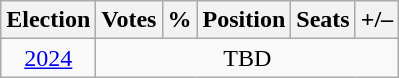<table class="wikitable" style="text-align:center">
<tr>
<th><strong>Election</strong></th>
<th scope="col"><strong>Votes</strong></th>
<th scope="col"><strong>%</strong></th>
<th>Position</th>
<th scope="col">Seats</th>
<th>+/–</th>
</tr>
<tr>
<td><a href='#'>2024</a></td>
<td colspan="6">TBD</td>
</tr>
</table>
